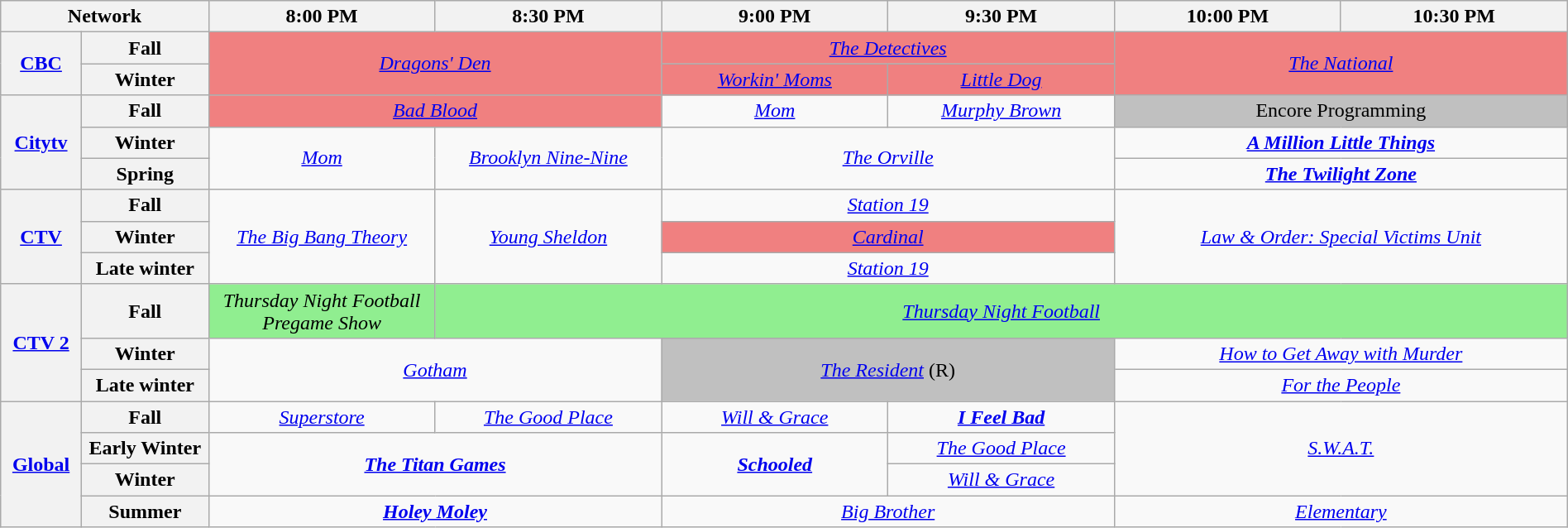<table class="wikitable" style="width:100%;margin-right:0;text-align:center">
<tr>
<th colspan="2" style="width:10%;">Network</th>
<th style="width:11.5%;">8:00 PM</th>
<th style="width:11.5%;">8:30 PM</th>
<th style="width:11.5%;">9:00 PM</th>
<th style="width:11.5%;">9:30 PM</th>
<th style="width:11.5%;">10:00 PM</th>
<th style="width:11.5%;">10:30 PM</th>
</tr>
<tr>
<th rowspan="2"><a href='#'>CBC</a></th>
<th>Fall</th>
<td rowspan="2" colspan="2" style="background:#f08080;"><em><a href='#'>Dragons' Den</a></em></td>
<td colspan="2" style="background:#f08080;"><em><a href='#'>The Detectives</a></em></td>
<td rowspan="2" colspan="2" style="background:#f08080;"><em><a href='#'>The National</a></em></td>
</tr>
<tr>
<th>Winter</th>
<td style="background:#f08080;"><em><a href='#'>Workin' Moms</a></em></td>
<td style="background:#f08080;"><em><a href='#'>Little Dog</a></em></td>
</tr>
<tr>
<th colspan="1" rowspan="3"><a href='#'>Citytv</a></th>
<th>Fall</th>
<td colspan="2" style="background:#f08080;"><em><a href='#'>Bad Blood</a></em></td>
<td><em><a href='#'>Mom</a></em></td>
<td><em><a href='#'>Murphy Brown</a></em></td>
<td colspan="2" style="background:silver;">Encore Programming</td>
</tr>
<tr>
<th>Winter</th>
<td rowspan="2"><em><a href='#'>Mom</a></em></td>
<td rowspan="2"><em><a href='#'>Brooklyn Nine-Nine</a></em></td>
<td colspan="2" rowspan="2"><em><a href='#'>The Orville</a></em></td>
<td colspan="2"><strong><em><a href='#'>A Million Little Things</a></em></strong></td>
</tr>
<tr>
<th>Spring</th>
<td colspan="2"><strong><em><a href='#'>The Twilight Zone</a></em></strong></td>
</tr>
<tr>
<th colspan="1" rowspan="3"><a href='#'>CTV</a></th>
<th>Fall</th>
<td rowspan="3"><em><a href='#'>The Big Bang Theory</a></em></td>
<td rowspan="3"><em><a href='#'>Young Sheldon</a></em></td>
<td colspan="2"><em><a href='#'>Station 19</a></em></td>
<td rowspan="3" colspan="2"><em><a href='#'>Law & Order: Special Victims Unit</a></em></td>
</tr>
<tr>
<th>Winter</th>
<td colspan="2" style="background:#f08080;"><em><a href='#'>Cardinal</a></em></td>
</tr>
<tr>
<th>Late winter</th>
<td colspan="2"><em><a href='#'>Station 19</a></em></td>
</tr>
<tr>
<th rowspan="3"><a href='#'>CTV 2</a></th>
<th>Fall</th>
<td style="background:lightgreen"><em>Thursday Night Football Pregame Show</em><br></td>
<td colspan="5" style="background:lightgreen"><em><a href='#'>Thursday Night Football</a></em> </td>
</tr>
<tr>
<th>Winter</th>
<td rowspan="2" colspan="2"><em><a href='#'>Gotham</a></em></td>
<td rowspan="2" colspan="2" style="background:silver;"><em><a href='#'>The Resident</a></em> (R)</td>
<td colspan="2"><em><a href='#'>How to Get Away with Murder</a></em></td>
</tr>
<tr>
<th>Late winter</th>
<td colspan="2"><em><a href='#'>For the People</a></em></td>
</tr>
<tr>
<th rowspan=4><a href='#'>Global</a></th>
<th>Fall</th>
<td><em><a href='#'>Superstore</a></em></td>
<td><em><a href='#'>The Good Place</a></em></td>
<td><em><a href='#'>Will & Grace</a></em></td>
<td><strong><em><a href='#'>I Feel Bad</a></em></strong></td>
<td colspan="2" rowspan="3"><em><a href='#'>S.W.A.T.</a></em></td>
</tr>
<tr>
<th>Early Winter</th>
<td colspan=2 rowspan=2><strong><em><a href='#'>The Titan Games</a></em></strong></td>
<td rowspan=2><strong><em><a href='#'>Schooled</a></em></strong></td>
<td><em><a href='#'>The Good Place</a></em></td>
</tr>
<tr>
<th>Winter</th>
<td><em><a href='#'>Will & Grace</a></em></td>
</tr>
<tr>
<th>Summer</th>
<td colspan=2><strong><em><a href='#'>Holey Moley</a></em></strong></td>
<td colspan=2><em><a href='#'>Big Brother</a></em></td>
<td colspan=2><em><a href='#'>Elementary</a></em></td>
</tr>
</table>
